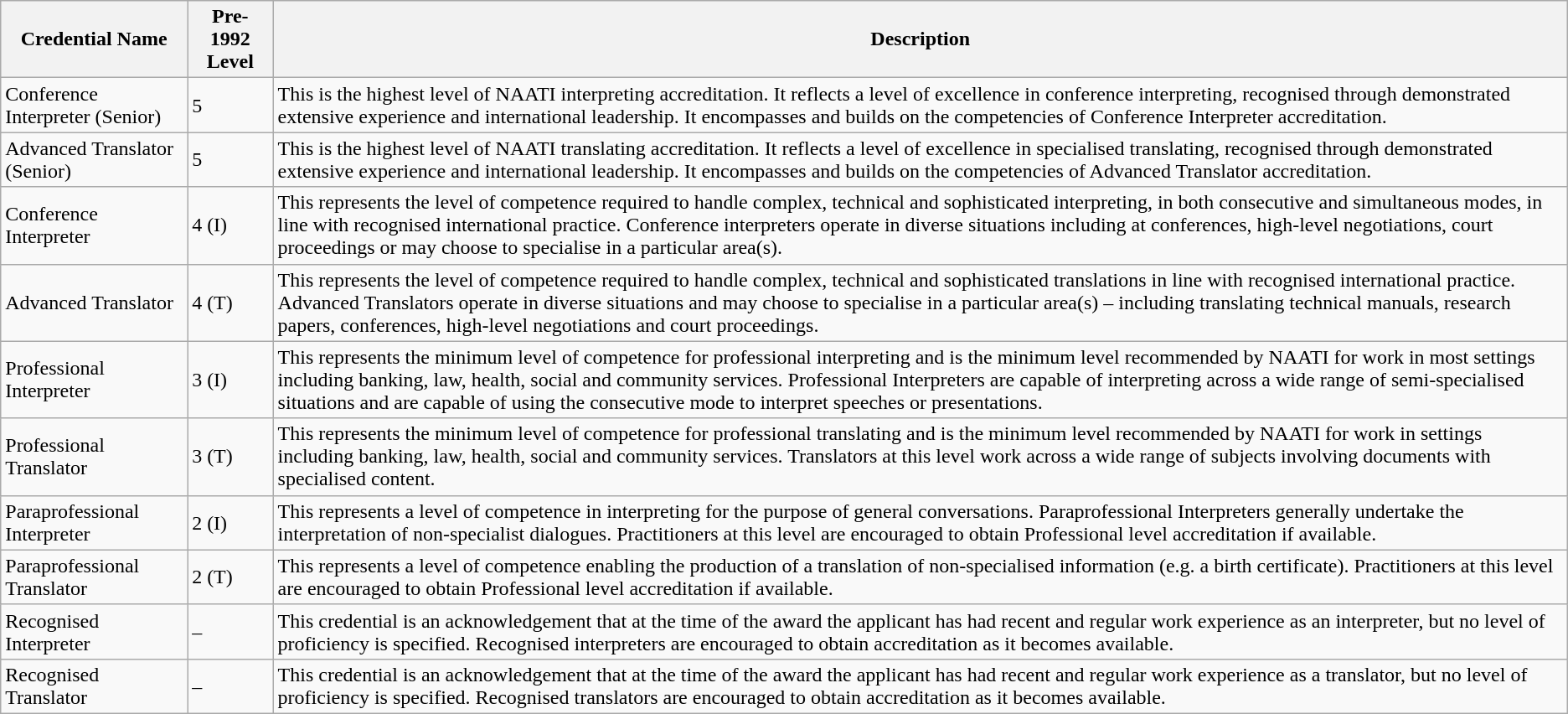<table class="wikitable">
<tr>
<th>Credential Name</th>
<th>Pre-1992 Level</th>
<th>Description</th>
</tr>
<tr>
<td>Conference Interpreter (Senior)</td>
<td>5</td>
<td>This is the highest level of NAATI interpreting accreditation. It reflects a level of excellence in conference interpreting, recognised through demonstrated extensive experience and international leadership. It encompasses and builds on the competencies of Conference Interpreter accreditation.</td>
</tr>
<tr>
<td>Advanced Translator (Senior)</td>
<td>5</td>
<td>This is the highest level of NAATI translating accreditation. It reflects a level of excellence in specialised translating, recognised through demonstrated extensive experience and international leadership. It encompasses and builds on the competencies of Advanced Translator accreditation.</td>
</tr>
<tr>
<td>Conference Interpreter</td>
<td>4 (I)</td>
<td>This represents the level of competence required to handle complex, technical and sophisticated interpreting, in both consecutive and simultaneous modes, in line with recognised international practice. Conference interpreters operate in diverse situations including at conferences, high-level negotiations, court proceedings or may choose to specialise in a particular area(s).</td>
</tr>
<tr>
<td>Advanced Translator</td>
<td>4 (T)</td>
<td>This represents the level of competence required to handle complex, technical and sophisticated translations in line with recognised international practice. Advanced Translators operate in diverse situations and may choose to specialise in a particular area(s) – including translating technical manuals, research papers, conferences, high-level negotiations and court proceedings.</td>
</tr>
<tr>
<td>Professional Interpreter</td>
<td>3 (I)</td>
<td>This represents the minimum level of competence for professional interpreting and is the minimum level recommended by NAATI for work in most settings including banking, law, health, social and community services. Professional Interpreters are capable of interpreting across a wide range of semi-specialised situations and are capable of using the consecutive mode to interpret speeches or presentations.</td>
</tr>
<tr>
<td>Professional Translator</td>
<td>3 (T)</td>
<td>This represents the minimum level of competence for professional translating and is the minimum level recommended by NAATI for work in settings including banking, law, health, social and community services. Translators at this level work across a wide range of subjects involving documents with specialised content.</td>
</tr>
<tr>
<td>Paraprofessional Interpreter</td>
<td>2 (I)</td>
<td>This represents a level of competence in interpreting for the purpose of general conversations. Paraprofessional Interpreters generally undertake the interpretation of non-specialist dialogues. Practitioners at this level are encouraged to obtain Professional level accreditation if available.</td>
</tr>
<tr>
<td>Paraprofessional Translator</td>
<td>2 (T)</td>
<td>This represents a level of competence enabling the production of a translation of non-specialised information (e.g. a birth certificate). Practitioners at this level are encouraged to obtain Professional level accreditation if available.</td>
</tr>
<tr>
<td>Recognised Interpreter</td>
<td>–</td>
<td>This credential is an acknowledgement that at the time of the award the applicant has had recent and regular work experience as an interpreter, but no level of proficiency is specified. Recognised interpreters are encouraged to obtain accreditation as it becomes available.</td>
</tr>
<tr>
<td>Recognised Translator</td>
<td>–</td>
<td>This credential is an acknowledgement that at the time of the award the applicant has had recent and regular work experience as a translator, but no level of proficiency is specified. Recognised translators are encouraged to obtain accreditation as it becomes available.</td>
</tr>
</table>
